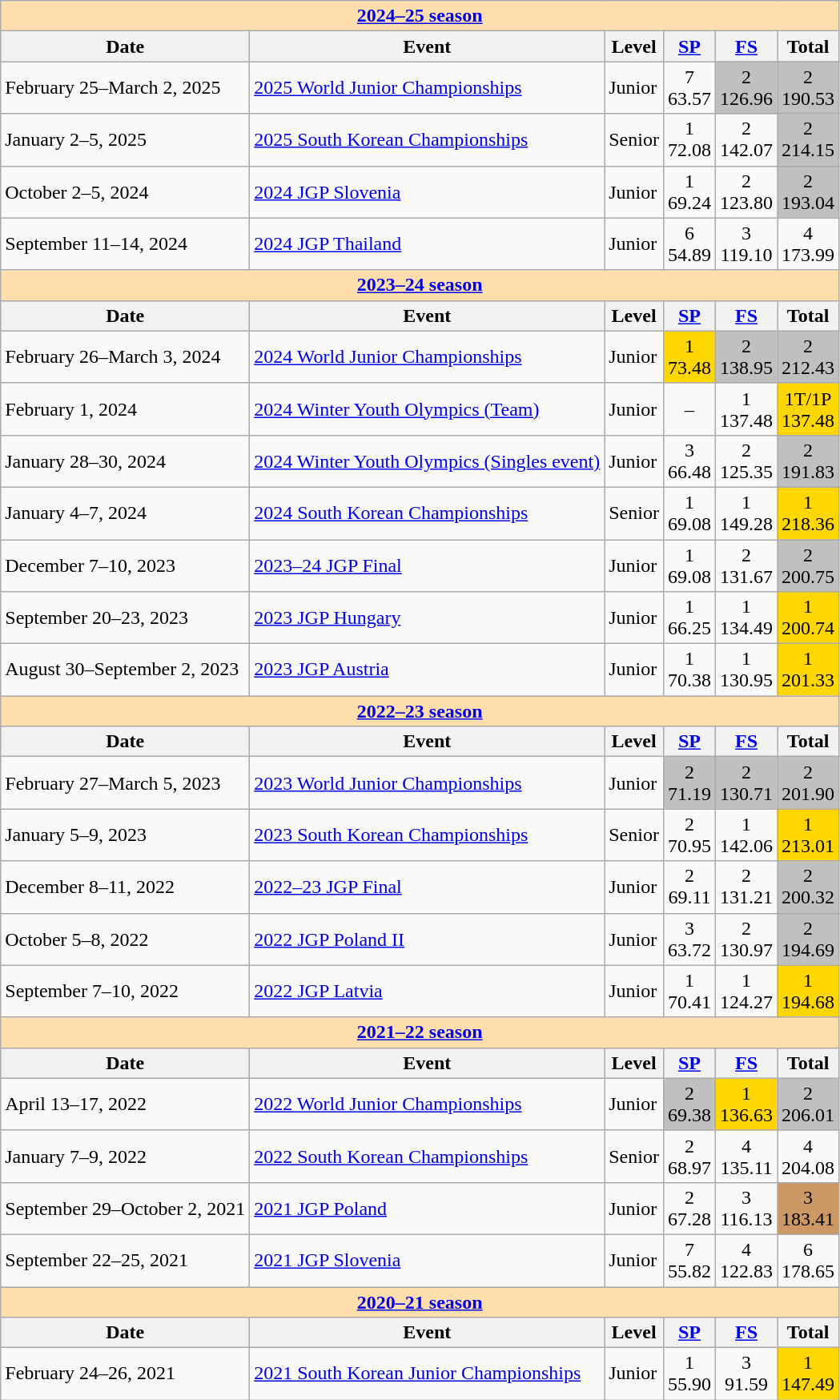<table class="wikitable">
<tr>
<td style="background-color: #ffdead; " colspan=6 align=center><a href='#'><strong>2024–25 season</strong></a></td>
</tr>
<tr>
<th>Date</th>
<th>Event</th>
<th>Level</th>
<th><a href='#'>SP</a></th>
<th><a href='#'>FS</a></th>
<th>Total</th>
</tr>
<tr>
<td>February 25–March 2, 2025</td>
<td><a href='#'>2025 World Junior Championships</a></td>
<td>Junior</td>
<td align=center>7 <br> 63.57</td>
<td align=center bgcolor=silver>2 <br> 126.96</td>
<td align=center bgcolor=silver>2 <br> 190.53</td>
</tr>
<tr>
<td>January 2–5, 2025</td>
<td><a href='#'>2025 South Korean Championships</a></td>
<td>Senior</td>
<td align=center>1 <br> 72.08</td>
<td align=center>2 <br> 142.07</td>
<td align=center bgcolor=silver>2 <br> 214.15</td>
</tr>
<tr>
<td>October 2–5, 2024</td>
<td><a href='#'>2024 JGP Slovenia</a></td>
<td>Junior</td>
<td align=center>1 <br> 69.24</td>
<td align=center>2 <br> 123.80</td>
<td align=center bgcolor=silver>2 <br> 193.04</td>
</tr>
<tr>
<td>September 11–14, 2024</td>
<td><a href='#'>2024 JGP Thailand</a></td>
<td>Junior</td>
<td align=center>6 <br> 54.89</td>
<td align=center>3 <br> 119.10</td>
<td align=center>4 <br> 173.99</td>
</tr>
<tr>
<th colspan="6" style="background: #ffdead; text-align:center;"><strong><a href='#'>2023–24 season</a></strong></th>
</tr>
<tr>
<th>Date</th>
<th>Event</th>
<th>Level</th>
<th><a href='#'>SP</a></th>
<th><a href='#'>FS</a></th>
<th>Total</th>
</tr>
<tr>
<td>February 26–March 3, 2024</td>
<td><a href='#'>2024 World Junior Championships</a></td>
<td>Junior</td>
<td align=center bgcolor=gold>1 <br> 73.48</td>
<td align=center bgcolor=silver>2 <br> 138.95</td>
<td align=center bgcolor=silver>2 <br> 212.43</td>
</tr>
<tr>
<td>February 1, 2024</td>
<td><a href='#'>2024 Winter Youth Olympics (Team)</a></td>
<td>Junior</td>
<td align=center>–</td>
<td align=center>1 <br> 137.48</td>
<td align=center bgcolor=gold>1T/1P <br> 137.48</td>
</tr>
<tr>
<td>January 28–30, 2024</td>
<td><a href='#'>2024 Winter Youth Olympics (Singles event)</a></td>
<td>Junior</td>
<td align=center>3 <br> 66.48</td>
<td align=center>2 <br> 125.35</td>
<td align=center bgcolor=silver>2 <br> 191.83</td>
</tr>
<tr>
<td>January 4–7, 2024</td>
<td><a href='#'>2024 South Korean Championships</a></td>
<td>Senior</td>
<td align=center>1 <br> 69.08</td>
<td align=center>1 <br> 149.28</td>
<td align=center bgcolor=gold>1 <br> 218.36</td>
</tr>
<tr>
<td>December 7–10, 2023</td>
<td><a href='#'>2023–24 JGP Final</a></td>
<td>Junior</td>
<td align=center>1 <br> 69.08</td>
<td align=center>2 <br> 131.67</td>
<td align=center bgcolor=silver>2 <br> 200.75</td>
</tr>
<tr>
<td>September 20–23, 2023</td>
<td><a href='#'>2023 JGP Hungary</a></td>
<td>Junior</td>
<td align=center>1 <br> 66.25</td>
<td align=center>1 <br> 134.49</td>
<td align=center bgcolor=gold>1 <br> 200.74</td>
</tr>
<tr>
<td>August 30–September 2, 2023</td>
<td><a href='#'>2023 JGP Austria</a></td>
<td>Junior</td>
<td align=center>1 <br> 70.38</td>
<td align=center>1 <br> 130.95</td>
<td align=center bgcolor=gold>1 <br> 201.33</td>
</tr>
<tr>
<th colspan="6" style="background: #ffdead; text-align:center;"><strong><a href='#'>2022–23 season</a></strong></th>
</tr>
<tr>
<th>Date</th>
<th>Event</th>
<th>Level</th>
<th><a href='#'>SP</a></th>
<th><a href='#'>FS</a></th>
<th>Total</th>
</tr>
<tr>
<td>February 27–March 5, 2023</td>
<td><a href='#'>2023 World Junior Championships</a></td>
<td>Junior</td>
<td align=center bgcolor=silver>2 <br> 71.19</td>
<td align=center bgcolor=silver>2 <br> 130.71</td>
<td align=center bgcolor=silver>2 <br> 201.90</td>
</tr>
<tr>
<td>January 5–9, 2023</td>
<td><a href='#'>2023 South Korean Championships</a></td>
<td>Senior</td>
<td align=center>2 <br> 70.95</td>
<td align=center>1 <br> 142.06</td>
<td align=center bgcolor=gold>1 <br> 213.01</td>
</tr>
<tr>
<td>December 8–11, 2022</td>
<td><a href='#'>2022–23 JGP Final</a></td>
<td>Junior</td>
<td align=center>2 <br> 69.11</td>
<td align=center>2 <br> 131.21</td>
<td align=center bgcolor=silver>2 <br> 200.32</td>
</tr>
<tr>
<td>October 5–8, 2022</td>
<td><a href='#'>2022 JGP Poland II</a></td>
<td>Junior</td>
<td align=center>3 <br> 63.72</td>
<td align=center>2 <br> 130.97</td>
<td align=center bgcolor=silver>2 <br> 194.69</td>
</tr>
<tr>
<td>September 7–10, 2022</td>
<td><a href='#'>2022 JGP Latvia</a></td>
<td>Junior</td>
<td align=center>1 <br> 70.41</td>
<td align=center>1 <br> 124.27</td>
<td align=center bgcolor=gold>1 <br> 194.68</td>
</tr>
<tr>
<th colspan="6" style="background: #ffdead; text-align:center;"><strong><a href='#'>2021–22 season</a></strong></th>
</tr>
<tr>
<th>Date</th>
<th>Event</th>
<th>Level</th>
<th><a href='#'>SP</a></th>
<th><a href='#'>FS</a></th>
<th>Total</th>
</tr>
<tr>
<td>April 13–17, 2022</td>
<td><a href='#'>2022 World Junior Championships</a></td>
<td>Junior</td>
<td align=center bgcolor=silver>2 <br> 69.38</td>
<td align=center bgcolor=gold>1 <br> 136.63</td>
<td align=center bgcolor=silver>2 <br> 206.01</td>
</tr>
<tr>
<td>January 7–9, 2022</td>
<td><a href='#'>2022 South Korean Championships</a></td>
<td>Senior</td>
<td align=center>2 <br> 68.97</td>
<td align=center>4 <br> 135.11</td>
<td align=center>4 <br> 204.08</td>
</tr>
<tr>
<td>September 29–October 2, 2021</td>
<td><a href='#'>2021 JGP Poland</a></td>
<td>Junior</td>
<td align=center>2 <br> 67.28</td>
<td align=center>3 <br> 116.13</td>
<td align=center bgcolor=cc9966>3 <br> 183.41</td>
</tr>
<tr>
<td>September 22–25, 2021</td>
<td><a href='#'>2021 JGP Slovenia</a></td>
<td>Junior</td>
<td align=center>7 <br> 55.82</td>
<td align=center>4 <br> 122.83</td>
<td align=center>6 <br> 178.65</td>
</tr>
<tr>
<th colspan="6" style="background: #ffdead; text-align:center;"><strong><a href='#'>2020–21 season</a></strong></th>
</tr>
<tr>
<th>Date</th>
<th>Event</th>
<th>Level</th>
<th><a href='#'>SP</a></th>
<th><a href='#'>FS</a></th>
<th>Total</th>
</tr>
<tr>
<td>February 24–26, 2021</td>
<td><a href='#'>2021 South Korean Junior Championships</a></td>
<td>Junior</td>
<td align=center>1 <br> 55.90</td>
<td align=center>3 <br> 91.59</td>
<td align=center bgcolor=gold>1 <br> 147.49</td>
</tr>
</table>
